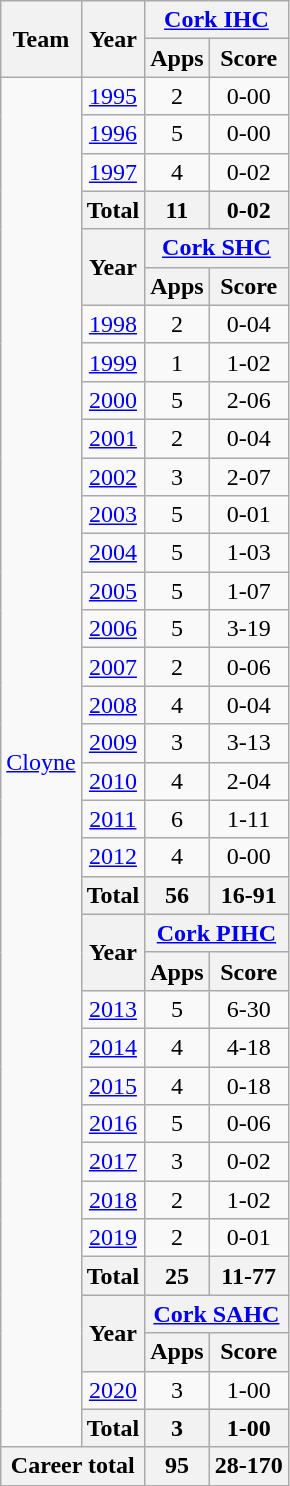<table class="wikitable" style="text-align:center">
<tr>
<th rowspan="2">Team</th>
<th rowspan="2">Year</th>
<th colspan="2"><a href='#'>Cork IHC</a></th>
</tr>
<tr>
<th>Apps</th>
<th>Score</th>
</tr>
<tr>
<td rowspan="36"><a href='#'>Cloyne</a></td>
<td><a href='#'>1995</a></td>
<td>2</td>
<td>0-00</td>
</tr>
<tr>
<td><a href='#'>1996</a></td>
<td>5</td>
<td>0-00</td>
</tr>
<tr>
<td><a href='#'>1997</a></td>
<td>4</td>
<td>0-02</td>
</tr>
<tr>
<th>Total</th>
<th>11</th>
<th>0-02</th>
</tr>
<tr>
<th rowspan=2>Year</th>
<th colspan=2><a href='#'>Cork SHC</a></th>
</tr>
<tr>
<th>Apps</th>
<th>Score</th>
</tr>
<tr>
<td><a href='#'>1998</a></td>
<td>2</td>
<td>0-04</td>
</tr>
<tr>
<td><a href='#'>1999</a></td>
<td>1</td>
<td>1-02</td>
</tr>
<tr>
<td><a href='#'>2000</a></td>
<td>5</td>
<td>2-06</td>
</tr>
<tr>
<td><a href='#'>2001</a></td>
<td>2</td>
<td>0-04</td>
</tr>
<tr>
<td><a href='#'>2002</a></td>
<td>3</td>
<td>2-07</td>
</tr>
<tr>
<td><a href='#'>2003</a></td>
<td>5</td>
<td>0-01</td>
</tr>
<tr>
<td><a href='#'>2004</a></td>
<td>5</td>
<td>1-03</td>
</tr>
<tr>
<td><a href='#'>2005</a></td>
<td>5</td>
<td>1-07</td>
</tr>
<tr>
<td><a href='#'>2006</a></td>
<td>5</td>
<td>3-19</td>
</tr>
<tr>
<td><a href='#'>2007</a></td>
<td>2</td>
<td>0-06</td>
</tr>
<tr>
<td><a href='#'>2008</a></td>
<td>4</td>
<td>0-04</td>
</tr>
<tr>
<td><a href='#'>2009</a></td>
<td>3</td>
<td>3-13</td>
</tr>
<tr>
<td><a href='#'>2010</a></td>
<td>4</td>
<td>2-04</td>
</tr>
<tr>
<td><a href='#'>2011</a></td>
<td>6</td>
<td>1-11</td>
</tr>
<tr>
<td><a href='#'>2012</a></td>
<td>4</td>
<td>0-00</td>
</tr>
<tr>
<th>Total</th>
<th>56</th>
<th>16-91</th>
</tr>
<tr>
<th rowspan=2>Year</th>
<th colspan=2><a href='#'>Cork PIHC</a></th>
</tr>
<tr>
<th>Apps</th>
<th>Score</th>
</tr>
<tr>
<td><a href='#'>2013</a></td>
<td>5</td>
<td>6-30</td>
</tr>
<tr>
<td><a href='#'>2014</a></td>
<td>4</td>
<td>4-18</td>
</tr>
<tr>
<td><a href='#'>2015</a></td>
<td>4</td>
<td>0-18</td>
</tr>
<tr>
<td><a href='#'>2016</a></td>
<td>5</td>
<td>0-06</td>
</tr>
<tr>
<td><a href='#'>2017</a></td>
<td>3</td>
<td>0-02</td>
</tr>
<tr>
<td><a href='#'>2018</a></td>
<td>2</td>
<td>1-02</td>
</tr>
<tr>
<td><a href='#'>2019</a></td>
<td>2</td>
<td>0-01</td>
</tr>
<tr>
<th>Total</th>
<th>25</th>
<th>11-77</th>
</tr>
<tr>
<th rowspan=2>Year</th>
<th colspan=2><a href='#'>Cork SAHC</a></th>
</tr>
<tr>
<th>Apps</th>
<th>Score</th>
</tr>
<tr>
<td><a href='#'>2020</a></td>
<td>3</td>
<td>1-00</td>
</tr>
<tr>
<th>Total</th>
<th>3</th>
<th>1-00</th>
</tr>
<tr>
<th colspan="2">Career total</th>
<th>95</th>
<th>28-170</th>
</tr>
</table>
